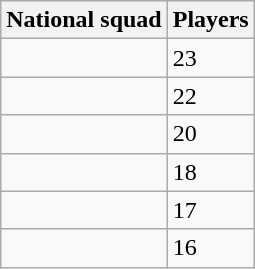<table class="wikitable sortable">
<tr>
<th>National squad</th>
<th>Players</th>
</tr>
<tr>
<td></td>
<td>23</td>
</tr>
<tr>
<td></td>
<td>22</td>
</tr>
<tr>
<td></td>
<td>20</td>
</tr>
<tr>
<td></td>
<td>18</td>
</tr>
<tr>
<td></td>
<td>17</td>
</tr>
<tr>
<td></td>
<td>16</td>
</tr>
</table>
